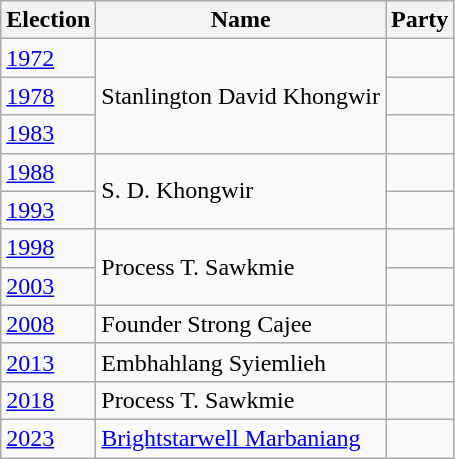<table class="wikitable sortable">
<tr>
<th>Election</th>
<th>Name</th>
<th colspan=2>Party</th>
</tr>
<tr>
<td><a href='#'>1972</a></td>
<td rowspan=3>Stanlington David Khongwir</td>
<td></td>
</tr>
<tr>
<td><a href='#'>1978</a></td>
<td></td>
</tr>
<tr>
<td><a href='#'>1983</a></td>
</tr>
<tr>
<td><a href='#'>1988</a></td>
<td rowspan=2>S. D. Khongwir</td>
<td></td>
</tr>
<tr>
<td><a href='#'>1993</a></td>
</tr>
<tr>
<td><a href='#'>1998</a></td>
<td rowspan=2>Process T. Sawkmie</td>
<td></td>
</tr>
<tr>
<td><a href='#'>2003</a></td>
<td></td>
</tr>
<tr>
<td><a href='#'>2008</a></td>
<td>Founder Strong Cajee</td>
<td></td>
</tr>
<tr>
<td><a href='#'>2013</a></td>
<td>Embhahlang Syiemlieh</td>
<td></td>
</tr>
<tr>
<td><a href='#'>2018</a></td>
<td>Process T. Sawkmie</td>
<td></td>
</tr>
<tr>
<td><a href='#'>2023</a></td>
<td><a href='#'>Brightstarwell Marbaniang</a></td>
<td></td>
</tr>
</table>
